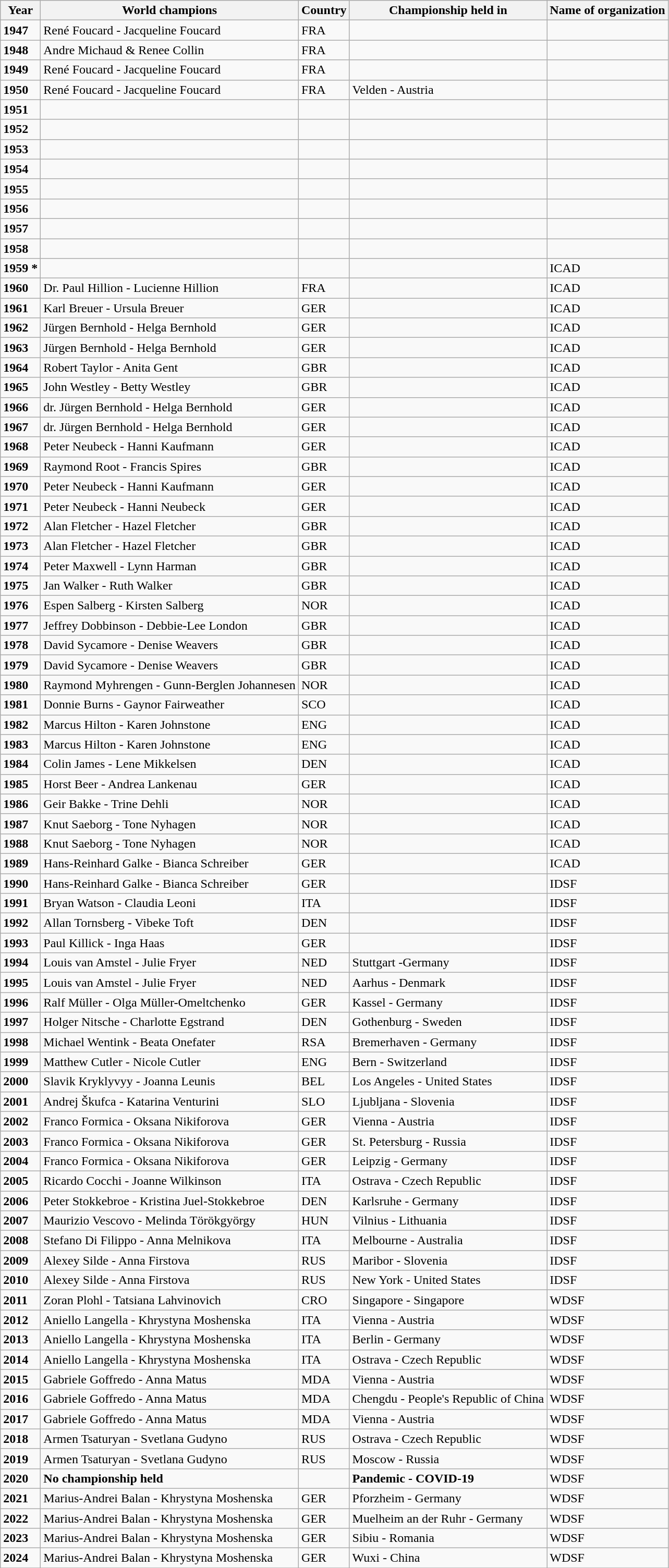<table class="wikitable">
<tr>
<th>Year</th>
<th>World champions</th>
<th>Country</th>
<th>Championship held in</th>
<th>Name of organization</th>
</tr>
<tr>
<td><strong>1947</strong></td>
<td>René Foucard - Jacqueline Foucard</td>
<td>FRA</td>
<td></td>
<td></td>
</tr>
<tr>
<td><strong>1948</strong></td>
<td>Andre Michaud & Renee Collin</td>
<td>FRA</td>
<td></td>
<td></td>
</tr>
<tr>
<td><strong>1949</strong></td>
<td>René Foucard - Jacqueline Foucard</td>
<td>FRA</td>
<td></td>
<td></td>
</tr>
<tr>
<td><strong>1950</strong></td>
<td>René Foucard - Jacqueline Foucard</td>
<td>FRA</td>
<td>Velden - Austria</td>
<td></td>
</tr>
<tr>
<td><strong>1951</strong></td>
<td></td>
<td></td>
<td></td>
<td></td>
</tr>
<tr>
<td><strong>1952</strong></td>
<td></td>
<td></td>
<td></td>
<td></td>
</tr>
<tr>
<td><strong>1953</strong></td>
<td></td>
<td></td>
<td></td>
<td></td>
</tr>
<tr>
<td><strong>1954</strong></td>
<td></td>
<td></td>
<td></td>
<td></td>
</tr>
<tr>
<td><strong>1955</strong></td>
<td></td>
<td></td>
<td></td>
<td></td>
</tr>
<tr>
<td><strong>1956</strong></td>
<td></td>
<td></td>
<td></td>
<td></td>
</tr>
<tr>
<td><strong>1957</strong></td>
<td></td>
<td></td>
<td></td>
<td></td>
</tr>
<tr>
<td><strong>1958</strong></td>
<td></td>
<td></td>
<td></td>
<td></td>
</tr>
<tr>
<td><strong>1959 *</strong></td>
<td></td>
<td></td>
<td></td>
<td>ICAD</td>
</tr>
<tr>
<td><strong>1960</strong></td>
<td>Dr. Paul Hillion - Lucienne Hillion</td>
<td>FRA</td>
<td></td>
<td>ICAD</td>
</tr>
<tr>
<td><strong>1961</strong></td>
<td>Karl Breuer - Ursula Breuer</td>
<td>GER</td>
<td></td>
<td>ICAD</td>
</tr>
<tr>
<td><strong>1962</strong></td>
<td>Jürgen Bernhold - Helga Bernhold</td>
<td>GER</td>
<td></td>
<td>ICAD</td>
</tr>
<tr>
<td><strong>1963</strong></td>
<td>Jürgen Bernhold - Helga Bernhold</td>
<td>GER</td>
<td></td>
<td>ICAD</td>
</tr>
<tr>
<td><strong>1964</strong></td>
<td>Robert Taylor - Anita Gent</td>
<td>GBR</td>
<td></td>
<td>ICAD</td>
</tr>
<tr>
<td><strong>1965</strong></td>
<td>John Westley - Betty Westley</td>
<td>GBR</td>
<td></td>
<td>ICAD</td>
</tr>
<tr>
<td><strong>1966</strong></td>
<td>dr. Jürgen Bernhold - Helga Bernhold</td>
<td>GER</td>
<td></td>
<td>ICAD</td>
</tr>
<tr>
<td><strong>1967</strong></td>
<td>dr. Jürgen Bernhold - Helga Bernhold</td>
<td>GER</td>
<td></td>
<td>ICAD</td>
</tr>
<tr>
<td><strong>1968</strong></td>
<td>Peter Neubeck - Hanni Kaufmann</td>
<td>GER</td>
<td></td>
<td>ICAD</td>
</tr>
<tr>
<td><strong>1969</strong></td>
<td>Raymond Root - Francis Spires</td>
<td>GBR</td>
<td></td>
<td>ICAD</td>
</tr>
<tr>
<td><strong>1970</strong></td>
<td>Peter Neubeck - Hanni Kaufmann</td>
<td>GER</td>
<td></td>
<td>ICAD</td>
</tr>
<tr>
<td><strong>1971</strong></td>
<td>Peter Neubeck - Hanni Neubeck</td>
<td>GER</td>
<td></td>
<td>ICAD</td>
</tr>
<tr>
<td><strong>1972</strong></td>
<td>Alan Fletcher - Hazel Fletcher</td>
<td>GBR</td>
<td></td>
<td>ICAD</td>
</tr>
<tr>
<td><strong>1973</strong></td>
<td>Alan Fletcher - Hazel Fletcher</td>
<td>GBR</td>
<td></td>
<td>ICAD</td>
</tr>
<tr>
<td><strong>1974</strong></td>
<td>Peter Maxwell - Lynn Harman</td>
<td>GBR</td>
<td></td>
<td>ICAD</td>
</tr>
<tr>
<td><strong>1975</strong></td>
<td>Jan Walker - Ruth Walker</td>
<td>GBR</td>
<td></td>
<td>ICAD</td>
</tr>
<tr>
<td><strong>1976</strong></td>
<td>Espen Salberg - Kirsten Salberg</td>
<td>NOR</td>
<td></td>
<td>ICAD</td>
</tr>
<tr>
<td><strong>1977</strong></td>
<td>Jeffrey Dobbinson - Debbie-Lee London</td>
<td>GBR</td>
<td></td>
<td>ICAD</td>
</tr>
<tr>
<td><strong>1978</strong></td>
<td>David Sycamore - Denise Weavers</td>
<td>GBR</td>
<td></td>
<td>ICAD</td>
</tr>
<tr>
<td><strong>1979</strong></td>
<td>David Sycamore - Denise Weavers</td>
<td>GBR</td>
<td></td>
<td>ICAD</td>
</tr>
<tr>
<td><strong>1980</strong></td>
<td>Raymond Myhrengen - Gunn-Berglen Johannesen</td>
<td>NOR</td>
<td></td>
<td>ICAD</td>
</tr>
<tr>
<td><strong>1981</strong></td>
<td>Donnie Burns - Gaynor Fairweather</td>
<td>SCO</td>
<td></td>
<td>ICAD</td>
</tr>
<tr>
<td><strong>1982</strong></td>
<td>Marcus Hilton - Karen Johnstone</td>
<td>ENG</td>
<td></td>
<td>ICAD</td>
</tr>
<tr>
<td><strong>1983</strong></td>
<td>Marcus Hilton - Karen Johnstone</td>
<td>ENG</td>
<td></td>
<td>ICAD</td>
</tr>
<tr>
<td><strong>1984</strong></td>
<td>Colin James - Lene Mikkelsen</td>
<td>DEN</td>
<td></td>
<td>ICAD</td>
</tr>
<tr>
<td><strong>1985</strong></td>
<td>Horst Beer - Andrea Lankenau</td>
<td>GER</td>
<td></td>
<td>ICAD</td>
</tr>
<tr>
<td><strong>1986</strong></td>
<td>Geir Bakke - Trine Dehli</td>
<td>NOR</td>
<td></td>
<td>ICAD</td>
</tr>
<tr>
<td><strong>1987</strong></td>
<td>Knut Saeborg - Tone Nyhagen</td>
<td>NOR</td>
<td></td>
<td>ICAD</td>
</tr>
<tr>
<td><strong>1988</strong></td>
<td>Knut Saeborg - Tone Nyhagen</td>
<td>NOR</td>
<td></td>
<td>ICAD</td>
</tr>
<tr>
<td><strong>1989</strong></td>
<td>Hans-Reinhard Galke - Bianca Schreiber</td>
<td>GER</td>
<td></td>
<td>ICAD</td>
</tr>
<tr>
<td><strong>1990</strong></td>
<td>Hans-Reinhard Galke - Bianca Schreiber</td>
<td>GER</td>
<td></td>
<td>IDSF</td>
</tr>
<tr>
<td><strong>1991</strong></td>
<td>Bryan Watson - Claudia Leoni</td>
<td>ITA</td>
<td></td>
<td>IDSF</td>
</tr>
<tr>
<td><strong>1992</strong></td>
<td>Allan Tornsberg - Vibeke Toft</td>
<td>DEN</td>
<td></td>
<td>IDSF</td>
</tr>
<tr>
<td><strong>1993</strong></td>
<td>Paul Killick - Inga Haas</td>
<td>GER</td>
<td></td>
<td>IDSF</td>
</tr>
<tr>
<td><strong>1994</strong></td>
<td>Louis van Amstel - Julie Fryer</td>
<td>NED</td>
<td>Stuttgart -Germany</td>
<td>IDSF</td>
</tr>
<tr>
<td><strong>1995</strong></td>
<td>Louis van Amstel - Julie Fryer</td>
<td>NED</td>
<td>Aarhus - Denmark</td>
<td>IDSF</td>
</tr>
<tr>
<td><strong>1996</strong></td>
<td>Ralf Müller - Olga Müller-Omeltchenko</td>
<td>GER</td>
<td>Kassel - Germany</td>
<td>IDSF</td>
</tr>
<tr>
<td><strong>1997</strong></td>
<td>Holger Nitsche - Charlotte Egstrand</td>
<td>DEN</td>
<td>Gothenburg - Sweden</td>
<td>IDSF</td>
</tr>
<tr>
<td><strong>1998</strong></td>
<td>Michael Wentink - Beata Onefater</td>
<td>RSA</td>
<td>Bremerhaven - Germany</td>
<td>IDSF</td>
</tr>
<tr>
<td><strong>1999</strong></td>
<td>Matthew Cutler - Nicole Cutler</td>
<td>ENG</td>
<td>Bern - Switzerland</td>
<td>IDSF</td>
</tr>
<tr>
<td><strong>2000</strong></td>
<td>Slavik Kryklyvyy - Joanna Leunis</td>
<td>BEL</td>
<td>Los Angeles - United States</td>
<td>IDSF</td>
</tr>
<tr>
<td><strong>2001</strong></td>
<td>Andrej Škufca - Katarina Venturini</td>
<td>SLO</td>
<td>Ljubljana - Slovenia</td>
<td>IDSF</td>
</tr>
<tr>
<td><strong>2002</strong></td>
<td>Franco Formica - Oksana Nikiforova</td>
<td>GER</td>
<td>Vienna - Austria</td>
<td>IDSF</td>
</tr>
<tr>
<td><strong>2003</strong></td>
<td>Franco Formica - Oksana Nikiforova</td>
<td>GER</td>
<td>St. Petersburg - Russia</td>
<td>IDSF</td>
</tr>
<tr>
<td><strong>2004</strong></td>
<td>Franco Formica - Oksana Nikiforova</td>
<td>GER</td>
<td>Leipzig - Germany</td>
<td>IDSF</td>
</tr>
<tr>
<td><strong>2005</strong></td>
<td>Ricardo Cocchi - Joanne Wilkinson</td>
<td>ITA</td>
<td>Ostrava - Czech Republic</td>
<td>IDSF</td>
</tr>
<tr>
<td><strong>2006</strong></td>
<td>Peter Stokkebroe - Kristina Juel-Stokkebroe</td>
<td>DEN</td>
<td>Karlsruhe - Germany</td>
<td>IDSF</td>
</tr>
<tr>
<td><strong>2007</strong></td>
<td>Maurizio Vescovo - Melinda Törökgyörgy</td>
<td>HUN</td>
<td>Vilnius - Lithuania</td>
<td>IDSF</td>
</tr>
<tr>
<td><strong>2008</strong></td>
<td>Stefano Di Filippo - Anna Melnikova</td>
<td>ITA</td>
<td>Melbourne - Australia</td>
<td>IDSF</td>
</tr>
<tr>
<td><strong>2009</strong></td>
<td>Alexey Silde - Anna Firstova</td>
<td>RUS</td>
<td>Maribor - Slovenia</td>
<td>IDSF</td>
</tr>
<tr>
<td><strong>2010</strong></td>
<td>Alexey Silde - Anna Firstova</td>
<td>RUS</td>
<td>New York - United States</td>
<td>IDSF</td>
</tr>
<tr>
<td><strong>2011</strong></td>
<td>Zoran Plohl - Tatsiana Lahvinovich</td>
<td>CRO</td>
<td>Singapore - Singapore</td>
<td>WDSF</td>
</tr>
<tr>
<td><strong>2012</strong></td>
<td>Aniello Langella - Khrystyna Moshenska</td>
<td>ITA</td>
<td>Vienna - Austria</td>
<td>WDSF</td>
</tr>
<tr>
<td><strong>2013</strong></td>
<td>Aniello Langella - Khrystyna Moshenska</td>
<td>ITA</td>
<td>Berlin - Germany</td>
<td>WDSF</td>
</tr>
<tr>
<td><strong>2014</strong></td>
<td>Aniello Langella - Khrystyna Moshenska</td>
<td>ITA</td>
<td>Ostrava - Czech Republic</td>
<td>WDSF</td>
</tr>
<tr>
<td><strong>2015</strong></td>
<td>Gabriele Goffredo - Anna Matus</td>
<td>MDA</td>
<td>Vienna - Austria</td>
<td>WDSF</td>
</tr>
<tr>
<td><strong>2016</strong></td>
<td>Gabriele Goffredo - Anna Matus</td>
<td>MDA</td>
<td>Chengdu - People's Republic of China</td>
<td>WDSF</td>
</tr>
<tr>
<td><strong>2017</strong></td>
<td>Gabriele Goffredo - Anna Matus</td>
<td>MDA</td>
<td>Vienna - Austria</td>
<td>WDSF</td>
</tr>
<tr>
<td><strong>2018</strong></td>
<td>Armen Tsaturyan - Svetlana Gudyno</td>
<td>RUS</td>
<td>Ostrava - Czech Republic</td>
<td>WDSF</td>
</tr>
<tr>
<td><strong>2019</strong></td>
<td>Armen Tsaturyan - Svetlana Gudyno</td>
<td>RUS</td>
<td>Moscow - Russia</td>
<td>WDSF</td>
</tr>
<tr>
<td><strong>2020</strong></td>
<td><strong>No championship held</strong></td>
<td></td>
<td><strong>Pandemic - COVID-19</strong></td>
<td>WDSF</td>
</tr>
<tr>
<td><strong>2021</strong></td>
<td>Marius-Andrei Balan - Khrystyna Moshenska</td>
<td>GER</td>
<td>Pforzheim - Germany</td>
<td>WDSF</td>
</tr>
<tr>
<td><strong>2022</strong></td>
<td>Marius-Andrei Balan - Khrystyna Moshenska</td>
<td>GER</td>
<td>Muelheim an der Ruhr - Germany</td>
<td>WDSF</td>
</tr>
<tr>
<td><strong>2023</strong></td>
<td>Marius-Andrei Balan - Khrystyna Moshenska</td>
<td>GER</td>
<td>Sibiu - Romania</td>
<td>WDSF</td>
</tr>
<tr>
<td><strong>2024</strong></td>
<td>Marius-Andrei Balan - Khrystyna Moshenska</td>
<td>GER</td>
<td>Wuxi - China</td>
<td>WDSF</td>
</tr>
<tr>
</tr>
</table>
